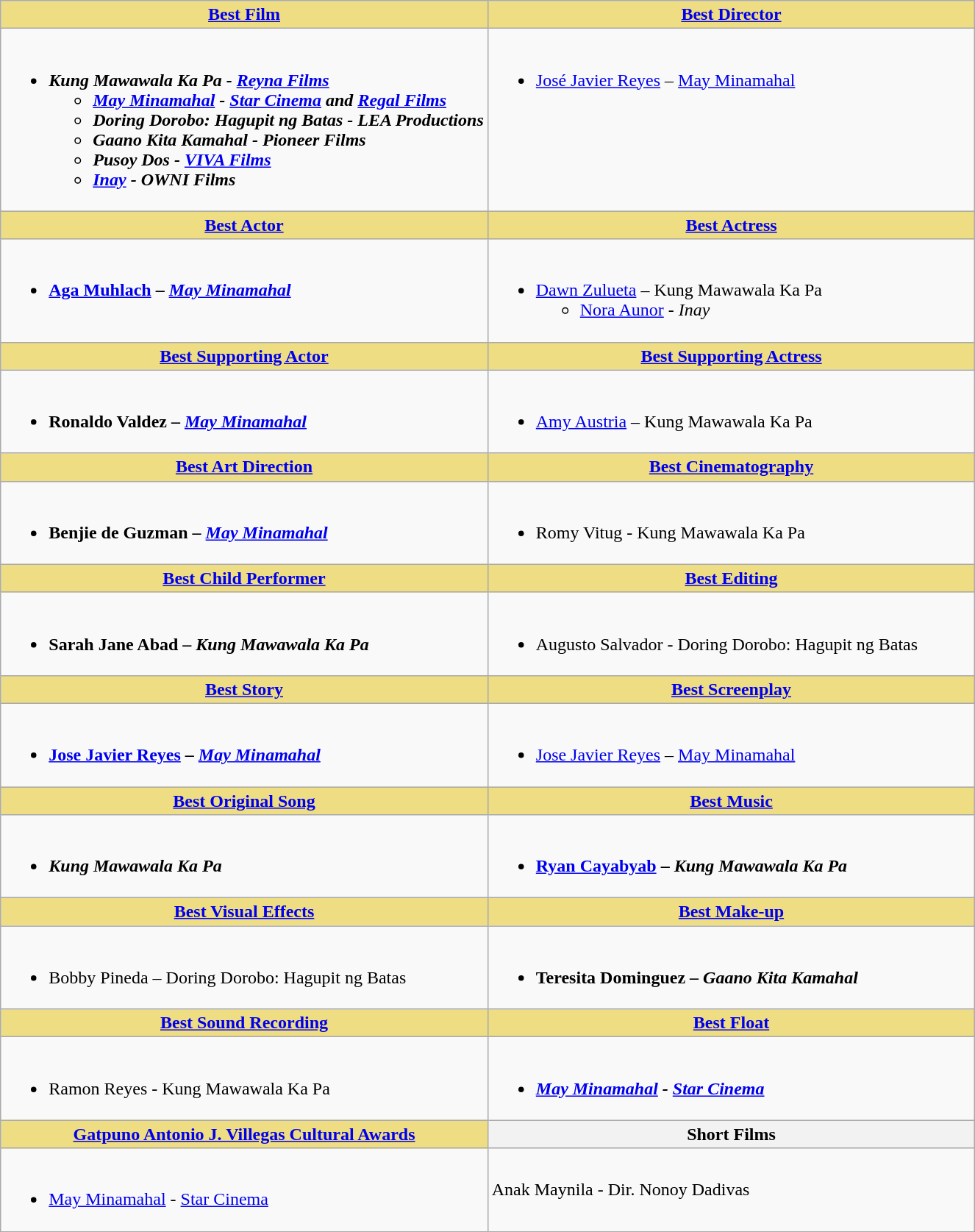<table class=wikitable>
<tr>
<th style="background:#EEDD82; width:50%"><a href='#'>Best Film</a></th>
<th style="background:#EEDD82; width:50%"><a href='#'>Best Director</a></th>
</tr>
<tr>
<td valign="top"><br><ul><li><strong><em>Kung Mawawala Ka Pa<em> - <a href='#'>Reyna Films</a><strong><ul><li></em><a href='#'>May Minamahal</a><em> - <a href='#'>Star Cinema</a> and <a href='#'>Regal Films</a></li><li></em>Doring Dorobo: Hagupit ng Batas<em> - LEA Productions</li><li></em>Gaano Kita Kamahal<em> - Pioneer Films</li><li></em>Pusoy Dos<em> - <a href='#'>VIVA Films</a></li><li></em><a href='#'>Inay</a><em> - OWNI Films</li></ul></li></ul></td>
<td valign="top"><br><ul><li></strong><a href='#'>José Javier Reyes</a> – </em><a href='#'>May Minamahal</a></em></strong></li></ul></td>
</tr>
<tr>
<th style="background:#EEDD82; width:50%"><a href='#'>Best Actor</a></th>
<th style="background:#EEDD82; width:50%"><a href='#'>Best Actress</a></th>
</tr>
<tr>
<td valign="top"><br><ul><li><strong><a href='#'>Aga Muhlach</a> – <em><a href='#'>May Minamahal</a><strong><em></li></ul></td>
<td valign="top"><br><ul><li></strong><a href='#'>Dawn Zulueta</a> – </em>Kung Mawawala Ka Pa</em></strong><ul><li><a href='#'>Nora Aunor</a> - <em>Inay</em></li></ul></li></ul></td>
</tr>
<tr>
<th style="background:#EEDD82; width:50%"><a href='#'>Best Supporting Actor</a></th>
<th style="background:#EEDD82; width:50%"><a href='#'>Best Supporting Actress</a></th>
</tr>
<tr>
<td valign="top"><br><ul><li><strong>Ronaldo Valdez – <em><a href='#'>May Minamahal</a><strong><em></li></ul></td>
<td valign="top"><br><ul><li></strong><a href='#'>Amy Austria</a> – </em>Kung Mawawala Ka Pa</em></strong></li></ul></td>
</tr>
<tr>
<th style="background:#EEDD82; width:50%"><a href='#'>Best Art Direction</a></th>
<th style="background:#EEDD82; width:50%"><a href='#'>Best Cinematography</a></th>
</tr>
<tr>
<td valign="top"><br><ul><li><strong>Benjie de Guzman – <em><a href='#'>May Minamahal</a><strong><em></li></ul></td>
<td valign="top"><br><ul><li></strong>Romy Vitug - </em>Kung Mawawala Ka Pa</em></strong></li></ul></td>
</tr>
<tr>
<th style="background:#EEDD82; width:50%"><a href='#'>Best Child Performer</a></th>
<th style="background:#EEDD82; width:50%"><a href='#'>Best Editing</a></th>
</tr>
<tr>
<td valign="top"><br><ul><li><strong>Sarah Jane Abad – <em>Kung Mawawala Ka Pa<strong><em></li></ul></td>
<td valign="top"><br><ul><li></strong>Augusto Salvador - </em>Doring Dorobo: Hagupit ng Batas</em></strong></li></ul></td>
</tr>
<tr>
<th style="background:#EEDD82; width:50%"><a href='#'>Best Story</a></th>
<th style="background:#EEDD82; width:50%"><a href='#'>Best Screenplay</a></th>
</tr>
<tr>
<td valign="top"><br><ul><li><strong><a href='#'>Jose Javier Reyes</a> – <em><a href='#'>May Minamahal</a><strong><em></li></ul></td>
<td valign="top"><br><ul><li></strong><a href='#'>Jose Javier Reyes</a> – </em><a href='#'>May Minamahal</a></em></strong></li></ul></td>
</tr>
<tr>
<th style="background:#EEDD82; width:50%"><a href='#'>Best Original Song</a></th>
<th style="background:#EEDD82; width:50%"><a href='#'>Best Music</a></th>
</tr>
<tr>
<td valign="top"><br><ul><li><strong><em> Kung Mawawala Ka Pa</em></strong></li></ul></td>
<td valign="top"><br><ul><li><strong><a href='#'>Ryan Cayabyab</a> – <em> Kung Mawawala Ka Pa<strong><em></li></ul></td>
</tr>
<tr>
<th style="background:#EEDD82; width:50%"><a href='#'>Best Visual Effects</a></th>
<th style="background:#EEDD82; width:50%"><a href='#'>Best Make-up</a></th>
</tr>
<tr>
<td valign="top"><br><ul><li></strong>Bobby Pineda – </em>Doring Dorobo: Hagupit ng Batas</em></strong></li></ul></td>
<td valign="top"><br><ul><li><strong>Teresita Dominguez – <em>Gaano Kita Kamahal<strong><em></li></ul></td>
</tr>
<tr>
<th style="background:#EEDD82; width:50%"><a href='#'>Best Sound Recording</a></th>
<th style="background:#EEDD82; width:50%"><a href='#'>Best Float</a></th>
</tr>
<tr>
<td valign="top"><br><ul><li></strong>Ramon Reyes - </em>Kung Mawawala Ka Pa</em></strong></li></ul></td>
<td valign="top"><br><ul><li><strong><em><a href='#'>May Minamahal</a><em> - <a href='#'>Star Cinema</a><strong></li></ul></td>
</tr>
<tr>
<th style="background:#EEDD82; width:50%"><a href='#'>Gatpuno Antonio J. Villegas Cultural Awards</a></th>
<th>Short Films</th>
</tr>
<tr>
<td valign="top"><br><ul><li></em></strong><a href='#'>May Minamahal</a></em> - <a href='#'>Star Cinema</a></strong></li></ul></td>
<td>Anak Maynila - Dir. Nonoy Dadivas</td>
</tr>
</table>
